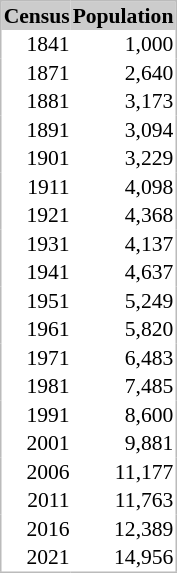<table cellpadding="1" style="float:right; margin:0 1em 1em 0; border:1px #bbb solid; border-collapse:collapse; font-size:90%;">
<tr bgcolor="#CCCCCC" style="text-align:center;">
<th>Census</th>
<th>Population</th>
</tr>
<tr style="text-align:right;">
<td>1841</td>
<td>1,000</td>
</tr>
<tr style="text-align:right;">
<td>1871</td>
<td>2,640</td>
</tr>
<tr style="text-align:right;">
<td>1881</td>
<td>3,173</td>
</tr>
<tr style="text-align:right;">
<td>1891</td>
<td>3,094</td>
</tr>
<tr style="text-align:right;">
<td>1901</td>
<td>3,229</td>
</tr>
<tr style="text-align:right;">
<td>1911</td>
<td>4,098</td>
</tr>
<tr style="text-align:right;">
<td>1921</td>
<td>4,368</td>
</tr>
<tr style="text-align:right;">
<td>1931</td>
<td>4,137</td>
</tr>
<tr style="text-align:right;">
<td>1941</td>
<td>4,637</td>
</tr>
<tr style="text-align:right;">
<td>1951</td>
<td>5,249</td>
</tr>
<tr style="text-align:right;">
<td>1961</td>
<td>5,820</td>
</tr>
<tr style="text-align:right;">
<td>1971</td>
<td>6,483</td>
</tr>
<tr style="text-align:right;">
<td>1981</td>
<td>7,485</td>
</tr>
<tr style="text-align:right;">
<td>1991</td>
<td>8,600</td>
</tr>
<tr style="text-align:right;">
<td>2001</td>
<td>9,881</td>
</tr>
<tr style="text-align:right;">
<td>2006</td>
<td>11,177</td>
</tr>
<tr style="text-align:right;">
<td>2011</td>
<td>11,763</td>
</tr>
<tr style="text-align:right;">
<td>2016</td>
<td>12,389</td>
</tr>
<tr style="text-align:right;">
<td>2021</td>
<td>14,956</td>
</tr>
<tr style="text-align:right;">
</tr>
</table>
